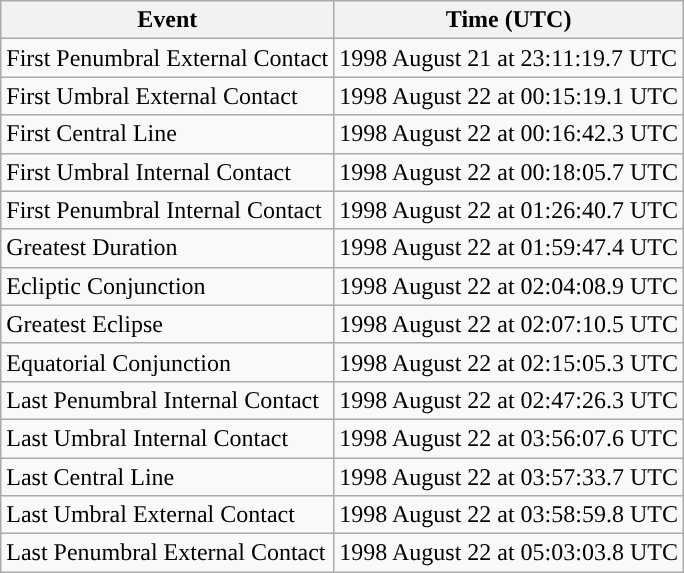<table class="wikitable">
<tr>
<th>Event</th>
<th>Time (UTC)</th>
</tr>
<tr>
<td>First Penumbral External Contact</td>
<td>1998 August 21 at 23:11:19.7 UTC</td>
</tr>
<tr>
<td>First Umbral External Contact</td>
<td>1998 August 22 at 00:15:19.1 UTC</td>
</tr>
<tr>
<td>First Central Line</td>
<td>1998 August 22 at 00:16:42.3 UTC</td>
</tr>
<tr>
<td>First Umbral Internal Contact</td>
<td>1998 August 22 at 00:18:05.7 UTC</td>
</tr>
<tr>
<td>First Penumbral Internal Contact</td>
<td>1998 August 22 at 01:26:40.7 UTC</td>
</tr>
<tr>
<td>Greatest Duration</td>
<td>1998 August 22 at 01:59:47.4 UTC</td>
</tr>
<tr>
<td>Ecliptic Conjunction</td>
<td>1998 August 22 at 02:04:08.9 UTC</td>
</tr>
<tr>
<td>Greatest Eclipse</td>
<td>1998 August 22 at 02:07:10.5 UTC</td>
</tr>
<tr>
<td>Equatorial Conjunction</td>
<td>1998 August 22 at 02:15:05.3 UTC</td>
</tr>
<tr>
<td>Last Penumbral Internal Contact</td>
<td>1998 August 22 at 02:47:26.3 UTC</td>
</tr>
<tr>
<td>Last Umbral Internal Contact</td>
<td>1998 August 22 at 03:56:07.6 UTC</td>
</tr>
<tr>
<td>Last Central Line</td>
<td>1998 August 22 at 03:57:33.7 UTC</td>
</tr>
<tr>
<td>Last Umbral External Contact</td>
<td>1998 August 22 at 03:58:59.8 UTC</td>
</tr>
<tr>
<td>Last Penumbral External Contact</td>
<td>1998 August 22 at 05:03:03.8 UTC</td>
</tr>
</table>
